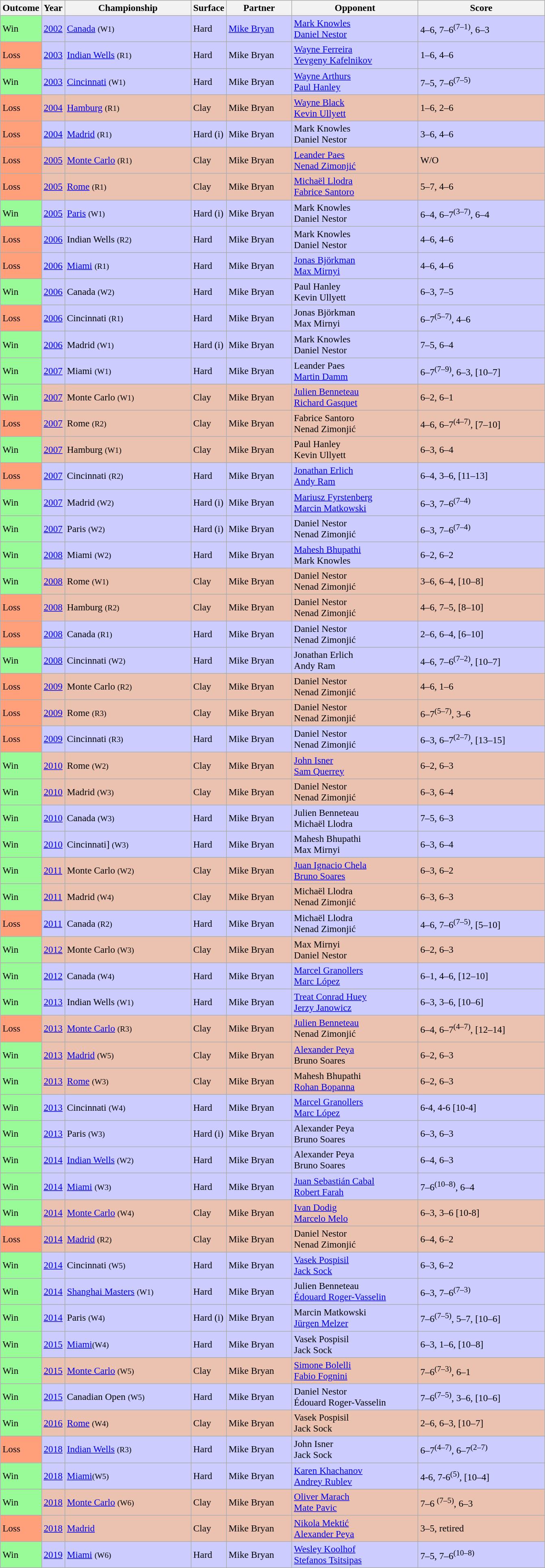<table class="sortable wikitable" style=font-size:97%>
<tr>
<th>Outcome</th>
<th>Year</th>
<th width=200>Championship</th>
<th>Surface</th>
<th width=100>Partner</th>
<th width=200>Opponent</th>
<th width=200>Score</th>
</tr>
<tr bgcolor=CCCCFF>
<td bgcolor=98FB98>Win</td>
<td><a href='#'>2002</a></td>
<td> <a href='#'>Canada</a> <small>(W1)</small></td>
<td>Hard</td>
<td> <a href='#'>Mike Bryan</a></td>
<td> <a href='#'>Mark Knowles</a><br> <a href='#'>Daniel Nestor</a></td>
<td>4–6, 7–6<sup>(7–1)</sup>, 6–3</td>
</tr>
<tr bgcolor=CCCCFF>
<td bgcolor=FFA07A>Loss</td>
<td><a href='#'>2003</a></td>
<td> <a href='#'>Indian Wells</a> <small>(R1)</small></td>
<td>Hard</td>
<td> Mike Bryan</td>
<td> <a href='#'>Wayne Ferreira</a><br> <a href='#'>Yevgeny Kafelnikov</a></td>
<td>1–6, 4–6</td>
</tr>
<tr bgcolor=CCCCFF>
<td bgcolor=98FB98>Win</td>
<td><a href='#'>2003</a></td>
<td> <a href='#'>Cincinnati</a> <small>(W1)</small></td>
<td>Hard</td>
<td> Mike Bryan</td>
<td> <a href='#'>Wayne Arthurs</a><br> <a href='#'>Paul Hanley</a></td>
<td>7–5, 7–6<sup>(7–5)</sup></td>
</tr>
<tr bgcolor=EBC2AF>
<td bgcolor=FFA07A>Loss</td>
<td><a href='#'>2004</a></td>
<td> <a href='#'>Hamburg</a> <small>(R1)</small></td>
<td>Clay</td>
<td> Mike Bryan</td>
<td> <a href='#'>Wayne Black</a><br> <a href='#'>Kevin Ullyett</a></td>
<td>1–6, 2–6</td>
</tr>
<tr bgcolor=CCCCFF>
<td bgcolor=FFA07A>Loss</td>
<td><a href='#'>2004</a></td>
<td> <a href='#'>Madrid</a> <small>(R1)</small></td>
<td>Hard (i)</td>
<td> Mike Bryan</td>
<td> Mark Knowles<br> Daniel Nestor</td>
<td>3–6, 4–6</td>
</tr>
<tr bgcolor=EBC2AF>
<td bgcolor=FFA07A>Loss</td>
<td><a href='#'>2005</a></td>
<td> <a href='#'>Monte Carlo</a> <small>(R1)</small></td>
<td>Clay</td>
<td> Mike Bryan</td>
<td> <a href='#'>Leander Paes</a><br> <a href='#'>Nenad Zimonjić</a></td>
<td>W/O</td>
</tr>
<tr bgcolor=EBC2AF>
<td bgcolor=FFA07A>Loss</td>
<td><a href='#'>2005</a></td>
<td> <a href='#'>Rome</a> <small>(R1)</small></td>
<td>Clay</td>
<td> Mike Bryan</td>
<td> <a href='#'>Michaël Llodra</a><br> <a href='#'>Fabrice Santoro</a></td>
<td>5–7, 4–6</td>
</tr>
<tr bgcolor=CCCCFF>
<td bgcolor=98FB98>Win</td>
<td><a href='#'>2005</a></td>
<td> <a href='#'>Paris</a> <small>(W1)</small></td>
<td>Hard (i)</td>
<td> Mike Bryan</td>
<td> Mark Knowles<br> Daniel Nestor</td>
<td>6–4, 6–7<sup>(3–7)</sup>, 6–4</td>
</tr>
<tr bgcolor=CCCCFF>
<td bgcolor=FFA07A>Loss</td>
<td><a href='#'>2006</a></td>
<td> Indian Wells <small>(R2)</small></td>
<td>Hard</td>
<td> Mike Bryan</td>
<td> Mark Knowles<br> Daniel Nestor</td>
<td>4–6, 4–6</td>
</tr>
<tr bgcolor=CCCCFF>
<td bgcolor=FFA07A>Loss</td>
<td><a href='#'>2006</a></td>
<td> <a href='#'>Miami</a> <small>(R1)</small></td>
<td>Hard</td>
<td> Mike Bryan</td>
<td> <a href='#'>Jonas Björkman</a><br> <a href='#'>Max Mirnyi</a></td>
<td>4–6, 4–6</td>
</tr>
<tr bgcolor=CCCCFF>
<td bgcolor=98FB98>Win</td>
<td><a href='#'>2006</a></td>
<td> Canada <small>(W2)</small></td>
<td>Hard</td>
<td> Mike Bryan</td>
<td> Paul Hanley<br> Kevin Ullyett</td>
<td>6–3, 7–5</td>
</tr>
<tr bgcolor=CCCCFF>
<td bgcolor=FFA07A>Loss</td>
<td><a href='#'>2006</a></td>
<td> Cincinnati <small>(R1)</small></td>
<td>Hard</td>
<td> Mike Bryan</td>
<td> Jonas Björkman<br> Max Mirnyi</td>
<td>6–7<sup>(5–7)</sup>, 4–6</td>
</tr>
<tr bgcolor=CCCCFF>
<td bgcolor=98FB98>Win</td>
<td><a href='#'>2006</a></td>
<td> Madrid <small>(W1)</small></td>
<td>Hard (i)</td>
<td> Mike Bryan</td>
<td> Mark Knowles<br> Daniel Nestor</td>
<td>7–5, 6–4</td>
</tr>
<tr bgcolor=CCCCFF>
<td bgcolor=98FB98>Win</td>
<td><a href='#'>2007</a></td>
<td> Miami <small>(W1)</small></td>
<td>Hard</td>
<td> Mike Bryan</td>
<td> Leander Paes<br> <a href='#'>Martin Damm</a></td>
<td>6–7<sup>(7–9)</sup>, 6–3, [10–7]</td>
</tr>
<tr bgcolor=EBC2AF>
<td bgcolor=98FB98>Win</td>
<td><a href='#'>2007</a></td>
<td> Monte Carlo <small>(W1)</small></td>
<td>Clay</td>
<td> Mike Bryan</td>
<td> <a href='#'>Julien Benneteau</a><br> <a href='#'>Richard Gasquet</a></td>
<td>6–2, 6–1</td>
</tr>
<tr bgcolor=EBC2AF>
<td bgcolor=FFA07A>Loss</td>
<td><a href='#'>2007</a></td>
<td> Rome <small>(R2)</small></td>
<td>Clay</td>
<td> Mike Bryan</td>
<td> Fabrice Santoro<br> Nenad Zimonjić</td>
<td>4–6, 6–7<sup>(4–7)</sup>, [7–10]</td>
</tr>
<tr bgcolor=EBC2AF>
<td bgcolor=98FB98>Win</td>
<td><a href='#'>2007</a></td>
<td> Hamburg <small>(W1)</small></td>
<td>Clay</td>
<td> Mike Bryan</td>
<td> Paul Hanley<br> Kevin Ullyett</td>
<td>6–3, 6–4</td>
</tr>
<tr bgcolor=CCCCFF>
<td bgcolor=FFA07A>Loss</td>
<td><a href='#'>2007</a></td>
<td> Cincinnati <small>(R2)</small></td>
<td>Hard</td>
<td> Mike Bryan</td>
<td> <a href='#'>Jonathan Erlich</a><br> <a href='#'>Andy Ram</a></td>
<td>6–4, 3–6, [11–13]</td>
</tr>
<tr bgcolor=CCCCFF>
<td bgcolor=98FB98>Win</td>
<td><a href='#'>2007</a></td>
<td> Madrid <small>(W2)</small></td>
<td>Hard (i)</td>
<td> Mike Bryan</td>
<td> <a href='#'>Mariusz Fyrstenberg</a><br> <a href='#'>Marcin Matkowski</a></td>
<td>6–3, 7–6<sup>(7–4)</sup></td>
</tr>
<tr bgcolor=CCCCFF>
<td bgcolor=98FB98>Win</td>
<td><a href='#'>2007</a></td>
<td> Paris <small>(W2)</small></td>
<td>Hard (i)</td>
<td> Mike Bryan</td>
<td> Daniel Nestor<br> Nenad Zimonjić</td>
<td>6–3, 7–6<sup>(7–4)</sup></td>
</tr>
<tr bgcolor=CCCCFF>
<td bgcolor=98FB98>Win</td>
<td><a href='#'>2008</a></td>
<td> Miami <small>(W2)</small></td>
<td>Hard</td>
<td> Mike Bryan</td>
<td> <a href='#'>Mahesh Bhupathi</a><br> Mark Knowles</td>
<td>6–2, 6–2</td>
</tr>
<tr bgcolor=EBC2AF>
<td bgcolor=98FB98>Win</td>
<td><a href='#'>2008</a></td>
<td> Rome <small>(W1)</small></td>
<td>Clay</td>
<td> Mike Bryan</td>
<td> Daniel Nestor<br> Nenad Zimonjić</td>
<td>3–6, 6–4, [10–8]</td>
</tr>
<tr bgcolor=EBC2AF>
<td bgcolor=FFA07A>Loss</td>
<td><a href='#'>2008</a></td>
<td> Hamburg <small>(R2)</small></td>
<td>Clay</td>
<td> Mike Bryan</td>
<td> Daniel Nestor<br>  Nenad Zimonjić</td>
<td>4–6, 7–5, [8–10]</td>
</tr>
<tr bgcolor=CCCCFF>
<td bgcolor=FFA07A>Loss</td>
<td><a href='#'>2008</a></td>
<td> Canada <small>(R1)</small></td>
<td>Hard</td>
<td> Mike Bryan</td>
<td> Daniel Nestor<br>  Nenad Zimonjić</td>
<td>2–6, 6–4, [6–10]</td>
</tr>
<tr bgcolor=CCCCFF>
<td bgcolor=98FB98>Win</td>
<td><a href='#'>2008</a></td>
<td> Cincinnati <small>(W2)</small></td>
<td>Hard</td>
<td> Mike Bryan</td>
<td> Jonathan Erlich<br> Andy Ram</td>
<td>4–6, 7–6<sup>(7–2)</sup>, [10–7]</td>
</tr>
<tr bgcolor=EBC2AF>
<td bgcolor=FFA07A>Loss</td>
<td><a href='#'>2009</a></td>
<td> Monte Carlo <small>(R2)</small></td>
<td>Clay</td>
<td> Mike Bryan</td>
<td> Daniel Nestor<br>  Nenad Zimonjić</td>
<td>4–6, 1–6</td>
</tr>
<tr bgcolor=EBC2AF>
<td bgcolor=FFA07A>Loss</td>
<td><a href='#'>2009</a></td>
<td> Rome <small>(R3)</small></td>
<td>Clay</td>
<td> Mike Bryan</td>
<td> Daniel Nestor<br>  Nenad Zimonjić</td>
<td>6–7<sup>(5–7)</sup>, 3–6</td>
</tr>
<tr bgcolor=CCCCFF>
<td bgcolor=FFA07A>Loss</td>
<td><a href='#'>2009</a></td>
<td> Cincinnati <small>(R3)</small></td>
<td>Hard</td>
<td> Mike Bryan</td>
<td> Daniel Nestor<br>  Nenad Zimonjić</td>
<td>6–3, 6–7<sup>(2–7)</sup>, [13–15]</td>
</tr>
<tr bgcolor=EBC2AF>
<td bgcolor=98FB98>Win</td>
<td><a href='#'>2010</a></td>
<td> Rome <small>(W2)</small></td>
<td>Clay</td>
<td> Mike Bryan</td>
<td> <a href='#'>John Isner</a><br> <a href='#'>Sam Querrey</a></td>
<td>6–2, 6–3</td>
</tr>
<tr bgcolor=EBC2AF>
<td bgcolor=98FB98>Win</td>
<td><a href='#'>2010</a></td>
<td> Madrid <small>(W3)</small></td>
<td>Clay</td>
<td> Mike Bryan</td>
<td> Daniel Nestor<br> Nenad Zimonjić</td>
<td>6–3, 6–4</td>
</tr>
<tr bgcolor=CCCCFF>
<td bgcolor=98FB98>Win</td>
<td><a href='#'>2010</a></td>
<td> Canada <small>(W3)</small></td>
<td>Hard</td>
<td> Mike Bryan</td>
<td> Julien Benneteau<br> Michaël Llodra</td>
<td>7–5, 6–3</td>
</tr>
<tr bgcolor=CCCCFF>
<td bgcolor=98FB98>Win</td>
<td><a href='#'>2010</a></td>
<td> Cincinnati] <small>(W3)</small></td>
<td>Hard</td>
<td> Mike Bryan</td>
<td> Mahesh Bhupathi<br> Max Mirnyi</td>
<td>6–3, 6–4</td>
</tr>
<tr bgcolor=EBC2AF>
<td bgcolor=98FB98>Win</td>
<td><a href='#'>2011</a></td>
<td> Monte Carlo <small>(W2)</small></td>
<td>Clay</td>
<td> Mike Bryan</td>
<td> <a href='#'>Juan Ignacio Chela</a><br> <a href='#'>Bruno Soares</a></td>
<td>6–3, 6–2</td>
</tr>
<tr bgcolor=EBC2AF>
<td bgcolor=98FB98>Win</td>
<td><a href='#'>2011</a></td>
<td> Madrid <small>(W4)</small></td>
<td>Clay</td>
<td> Mike Bryan</td>
<td> Michaël Llodra<br> Nenad Zimonjić</td>
<td>6–3, 6–3</td>
</tr>
<tr bgcolor=CCCCFF>
<td bgcolor=FFA07A>Loss</td>
<td><a href='#'>2011</a></td>
<td> Canada <small>(R2)</small></td>
<td>Hard</td>
<td> Mike Bryan</td>
<td> Michaël Llodra<br> Nenad Zimonjić</td>
<td>4–6, 7–6<sup>(7–5)</sup>, [5–10]</td>
</tr>
<tr bgcolor=EBC2AF>
<td bgcolor=98FB98>Win</td>
<td><a href='#'>2012</a></td>
<td> Monte Carlo <small>(W3)</small></td>
<td>Clay</td>
<td> Mike Bryan</td>
<td> Max Mirnyi<br> Daniel Nestor</td>
<td>6–2, 6–3</td>
</tr>
<tr bgcolor=CCCCFF>
<td bgcolor=98FB98>Win</td>
<td><a href='#'>2012</a></td>
<td> Canada <small>(W4)</small></td>
<td>Hard</td>
<td> Mike Bryan</td>
<td> <a href='#'>Marcel Granollers</a><br> <a href='#'>Marc López</a></td>
<td>6–1, 4–6, [12–10]</td>
</tr>
<tr bgcolor=CCCCFF>
<td bgcolor=98FB98>Win</td>
<td><a href='#'>2013</a></td>
<td> Indian Wells <small>(W1)</small></td>
<td>Hard</td>
<td> Mike Bryan</td>
<td> <a href='#'>Treat Conrad Huey</a><br> <a href='#'>Jerzy Janowicz</a></td>
<td>6–3, 3–6, [10–6]</td>
</tr>
<tr bgcolor=EBC2AF>
<td bgcolor=FFA07A>Loss</td>
<td><a href='#'>2013</a></td>
<td> <a href='#'>Monte Carlo</a> <small>(R3)</small></td>
<td>Clay</td>
<td> Mike Bryan</td>
<td> <a href='#'>Julien Benneteau</a><br> Nenad Zimonjić</td>
<td>6–4, 6–7<sup>(4–7)</sup>, [12–14]</td>
</tr>
<tr bgcolor=EBC2AF>
<td bgcolor=98FB98>Win</td>
<td><a href='#'>2013</a></td>
<td> <a href='#'>Madrid</a> <small>(W5)</small></td>
<td>Clay</td>
<td> Mike Bryan</td>
<td> <a href='#'>Alexander Peya</a><br> Bruno Soares</td>
<td>6–2, 6–3</td>
</tr>
<tr bgcolor=EBC2AF>
<td bgcolor=98FB98>Win</td>
<td><a href='#'>2013</a></td>
<td> <a href='#'>Rome</a> <small>(W3)</small></td>
<td>Clay</td>
<td> Mike Bryan</td>
<td> Mahesh Bhupathi<br> <a href='#'>Rohan Bopanna</a></td>
<td>6–2, 6–3</td>
</tr>
<tr bgcolor=#CCCCFF>
<td bgcolor=98FB98>Win</td>
<td><a href='#'>2013</a></td>
<td> Cincinnati <small>(W4)</small></td>
<td>Hard</td>
<td> Mike Bryan</td>
<td> <a href='#'>Marcel Granollers</a><br> <a href='#'>Marc López</a></td>
<td>6-4, 4-6 [10-4]</td>
</tr>
<tr bgcolor=CCCCFF>
<td bgcolor=98FB98>Win</td>
<td><a href='#'>2013</a></td>
<td> Paris <small>(W3)</small></td>
<td>Hard (i)</td>
<td> Mike Bryan</td>
<td> Alexander Peya<br> Bruno Soares</td>
<td>6–3, 6–3</td>
</tr>
<tr bgcolor=#CCCCFF>
<td bgcolor=98FB98>Win</td>
<td><a href='#'>2014</a></td>
<td> <a href='#'>Indian Wells</a> <small>(W2)</small></td>
<td>Hard</td>
<td> Mike Bryan</td>
<td> Alexander Peya<br> Bruno Soares</td>
<td>6–4, 6–3</td>
</tr>
<tr bgcolor=CCCCFF>
<td bgcolor=98FB98>Win</td>
<td><a href='#'>2014</a></td>
<td> <a href='#'>Miami</a> <small>(W3)</small></td>
<td>Hard</td>
<td> Mike Bryan</td>
<td> <a href='#'>Juan Sebastián Cabal</a><br> <a href='#'>Robert Farah</a></td>
<td>7–6<sup>(10–8)</sup>, 6–4</td>
</tr>
<tr bgcolor=EBC2AF>
<td bgcolor=98FB98>Win</td>
<td><a href='#'>2014</a></td>
<td> <a href='#'>Monte Carlo</a> <small>(W4)</small></td>
<td>Clay</td>
<td> Mike Bryan</td>
<td> <a href='#'>Ivan Dodig</a><br> <a href='#'>Marcelo Melo</a></td>
<td>6–3, 3–6 [10-8]</td>
</tr>
<tr bgcolor=EBC2AF>
<td bgcolor=FFA07A>Loss</td>
<td><a href='#'>2014</a></td>
<td> <a href='#'>Madrid</a> <small>(R2)</small></td>
<td>Clay</td>
<td> Mike Bryan</td>
<td> Daniel Nestor<br> Nenad Zimonjić</td>
<td>6–4, 6–2</td>
</tr>
<tr bgcolor=#CCCCFF>
<td bgcolor=98FB98>Win</td>
<td><a href='#'>2014</a></td>
<td> Cincinnati <small>(W5)</small></td>
<td>Hard</td>
<td> Mike Bryan</td>
<td> <a href='#'>Vasek Pospisil</a><br> <a href='#'>Jack Sock</a></td>
<td>6–3, 6–2</td>
</tr>
<tr bgcolor=CCCCFF>
<td bgcolor=98FB98>Win</td>
<td><a href='#'>2014</a></td>
<td> <a href='#'>Shanghai Masters</a> <small>(W1)</small></td>
<td>Hard</td>
<td> Mike Bryan</td>
<td> Julien Benneteau<br> <a href='#'>Édouard Roger-Vasselin</a></td>
<td>6–3, 7–6<sup>(7–3)</sup></td>
</tr>
<tr bgcolor=CCCCFF>
<td bgcolor=98FB98>Win</td>
<td><a href='#'>2014</a></td>
<td> Paris <small>(W4)</small></td>
<td>Hard (i)</td>
<td> Mike Bryan</td>
<td> Marcin Matkowski<br> <a href='#'>Jürgen Melzer</a></td>
<td>7–6<sup>(7–5)</sup>, 5–7, [10–6]</td>
</tr>
<tr bgcolor=CCCCFF>
<td bgcolor=98FB98>Win</td>
<td><a href='#'>2015</a></td>
<td> <a href='#'>Miami</a><small>(W4)</small></td>
<td>Hard</td>
<td> Mike Bryan</td>
<td> Vasek Pospisil<br> Jack Sock</td>
<td>6–3, 1–6, [10–8]</td>
</tr>
<tr bgcolor=EBC2AF>
<td bgcolor=98FB98>Win</td>
<td><a href='#'>2015</a></td>
<td> <a href='#'>Monte Carlo</a> <small>(W5)</small></td>
<td>Clay</td>
<td> Mike Bryan</td>
<td> <a href='#'>Simone Bolelli</a><br> <a href='#'>Fabio Fognini</a></td>
<td>7–6<sup>(7–3)</sup>, 6–1</td>
</tr>
<tr bgcolor=CCCCFF>
<td bgcolor=98FB98>Win</td>
<td><a href='#'>2015</a></td>
<td> Canadian Open <small>(W5)</small></td>
<td>Hard</td>
<td> Mike Bryan</td>
<td> Daniel Nestor<br> Édouard Roger-Vasselin</td>
<td>7–6<sup>(7–5)</sup>, 3–6, [10–6]</td>
</tr>
<tr bgcolor=EBC2AF>
<td bgcolor=98FB98>Win</td>
<td><a href='#'>2016</a></td>
<td> <a href='#'>Rome</a> <small>(W4) </small></td>
<td>Clay</td>
<td> Mike Bryan</td>
<td> Vasek Pospisil<br> Jack Sock</td>
<td>2–6, 6–3, [10–7]</td>
</tr>
<tr bgcolor=CCCCFF>
<td bgcolor=FFA07A>Loss</td>
<td><a href='#'>2018</a></td>
<td> <a href='#'>Indian Wells</a> <small>(R3) </small></td>
<td>Hard</td>
<td> Mike Bryan</td>
<td> John Isner<br> Jack Sock</td>
<td>6–7<sup>(4–7)</sup>, 6–7<sup>(2–7)</sup></td>
</tr>
<tr bgcolor=CCCCFF>
<td bgcolor=98FB98>Win</td>
<td><a href='#'>2018</a></td>
<td> <a href='#'>Miami</a><small>(W5)</small></td>
<td>Hard</td>
<td> Mike Bryan</td>
<td> <a href='#'>Karen Khachanov</a><br> <a href='#'>Andrey Rublev</a></td>
<td>4-6, 7-6<sup>(5)</sup>, [10–4]</td>
</tr>
<tr bgcolor=EBC2AF>
<td bgcolor=98FB98>Win</td>
<td><a href='#'>2018</a></td>
<td> <a href='#'>Monte Carlo</a> <small>(W6)</small></td>
<td>Clay</td>
<td> Mike Bryan</td>
<td> <a href='#'>Oliver Marach</a> <br>  <a href='#'>Mate Pavic</a></td>
<td>7–6 <sup>(7–5)</sup>,  6–3</td>
</tr>
<tr bgcolor=EBC2AF>
<td bgcolor=FFA07A>Loss</td>
<td><a href='#'>2018</a></td>
<td> <a href='#'>Madrid</a></td>
<td>Clay</td>
<td> Mike Bryan</td>
<td> <a href='#'>Nikola Mektić</a> <br>  <a href='#'>Alexander Peya</a></td>
<td>3–5, retired</td>
</tr>
<tr bgcolor=CCCCFF>
<td bgcolor=98FB98>Win</td>
<td><a href='#'>2019</a></td>
<td><a href='#'>Miami</a> <small>(W6)</small></td>
<td>Hard</td>
<td> Mike Bryan</td>
<td> <a href='#'>Wesley Koolhof</a><br> <a href='#'>Stefanos Tsitsipas</a></td>
<td>7–5, 7–6<sup>(10–8)</sup></td>
</tr>
</table>
